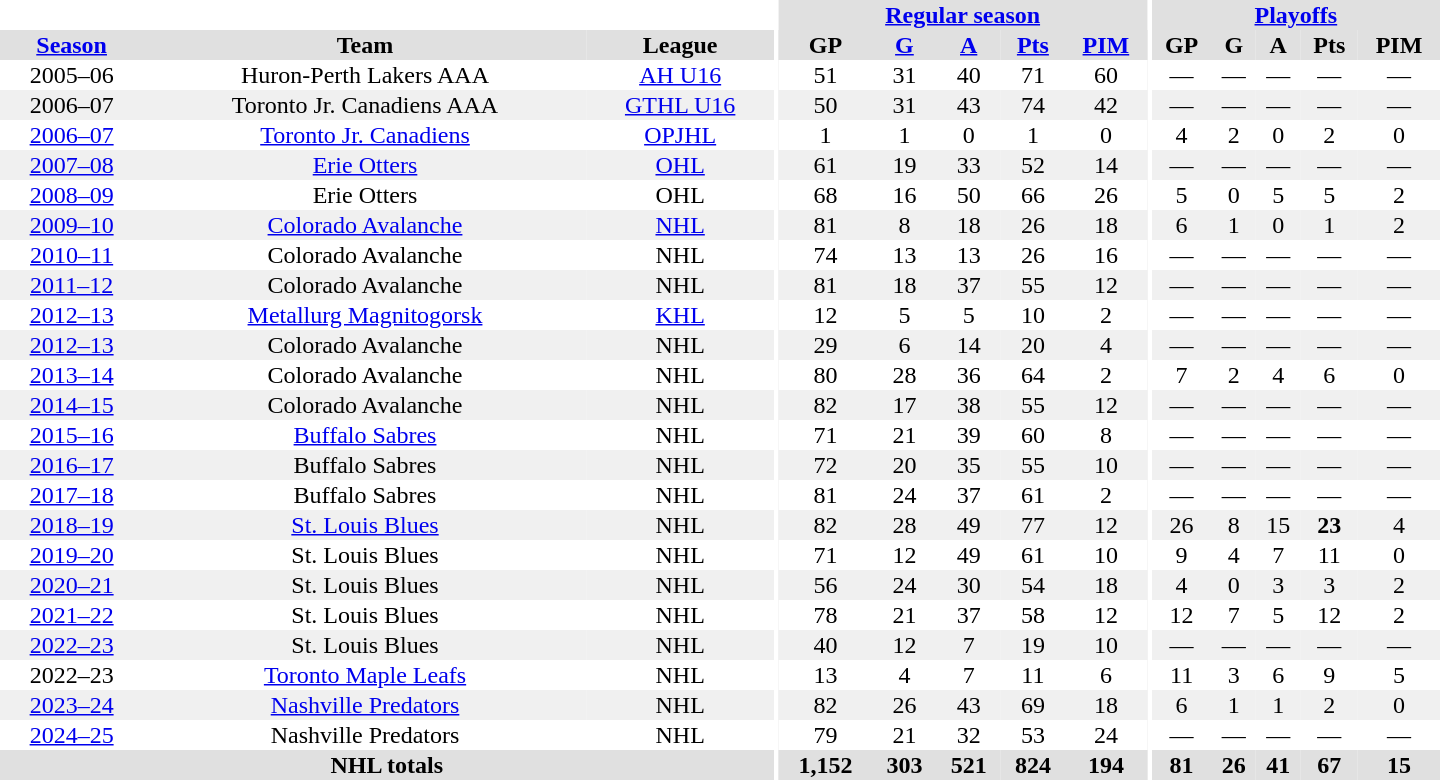<table border="0" cellpadding="1" cellspacing="0" style="text-align:center; width:60em">
<tr bgcolor="#e0e0e0">
<th colspan="3" bgcolor="#ffffff"></th>
<th rowspan="99" bgcolor="#ffffff"></th>
<th colspan="5"><a href='#'>Regular season</a></th>
<th rowspan="99" bgcolor="#ffffff"></th>
<th colspan="5"><a href='#'>Playoffs</a></th>
</tr>
<tr bgcolor="#e0e0e0">
<th><a href='#'>Season</a></th>
<th>Team</th>
<th>League</th>
<th>GP</th>
<th><a href='#'>G</a></th>
<th><a href='#'>A</a></th>
<th><a href='#'>Pts</a></th>
<th><a href='#'>PIM</a></th>
<th>GP</th>
<th>G</th>
<th>A</th>
<th>Pts</th>
<th>PIM</th>
</tr>
<tr>
<td>2005–06</td>
<td>Huron-Perth Lakers AAA</td>
<td><a href='#'>AH U16</a></td>
<td>51</td>
<td>31</td>
<td>40</td>
<td>71</td>
<td>60</td>
<td>—</td>
<td>—</td>
<td>—</td>
<td>—</td>
<td>—</td>
</tr>
<tr bgcolor="#f0f0f0">
<td>2006–07</td>
<td>Toronto Jr. Canadiens AAA</td>
<td><a href='#'>GTHL U16</a></td>
<td>50</td>
<td>31</td>
<td>43</td>
<td>74</td>
<td>42</td>
<td>—</td>
<td>—</td>
<td>—</td>
<td>—</td>
<td>—</td>
</tr>
<tr>
<td><a href='#'>2006–07</a></td>
<td><a href='#'>Toronto Jr. Canadiens</a></td>
<td><a href='#'>OPJHL</a></td>
<td>1</td>
<td>1</td>
<td>0</td>
<td>1</td>
<td>0</td>
<td>4</td>
<td>2</td>
<td>0</td>
<td>2</td>
<td>0</td>
</tr>
<tr bgcolor="#f0f0f0">
<td><a href='#'>2007–08</a></td>
<td><a href='#'>Erie Otters</a></td>
<td><a href='#'>OHL</a></td>
<td>61</td>
<td>19</td>
<td>33</td>
<td>52</td>
<td>14</td>
<td>—</td>
<td>—</td>
<td>—</td>
<td>—</td>
<td>—</td>
</tr>
<tr>
<td><a href='#'>2008–09</a></td>
<td>Erie Otters</td>
<td>OHL</td>
<td>68</td>
<td>16</td>
<td>50</td>
<td>66</td>
<td>26</td>
<td>5</td>
<td>0</td>
<td>5</td>
<td>5</td>
<td>2</td>
</tr>
<tr bgcolor="#f0f0f0">
<td><a href='#'>2009–10</a></td>
<td><a href='#'>Colorado Avalanche</a></td>
<td><a href='#'>NHL</a></td>
<td>81</td>
<td>8</td>
<td>18</td>
<td>26</td>
<td>18</td>
<td>6</td>
<td>1</td>
<td>0</td>
<td>1</td>
<td>2</td>
</tr>
<tr>
<td><a href='#'>2010–11</a></td>
<td>Colorado Avalanche</td>
<td>NHL</td>
<td>74</td>
<td>13</td>
<td>13</td>
<td>26</td>
<td>16</td>
<td>—</td>
<td>—</td>
<td>—</td>
<td>—</td>
<td>—</td>
</tr>
<tr bgcolor="#f0f0f0">
<td><a href='#'>2011–12</a></td>
<td>Colorado Avalanche</td>
<td>NHL</td>
<td>81</td>
<td>18</td>
<td>37</td>
<td>55</td>
<td>12</td>
<td>—</td>
<td>—</td>
<td>—</td>
<td>—</td>
<td>—</td>
</tr>
<tr>
<td><a href='#'>2012–13</a></td>
<td><a href='#'>Metallurg Magnitogorsk</a></td>
<td><a href='#'>KHL</a></td>
<td>12</td>
<td>5</td>
<td>5</td>
<td>10</td>
<td>2</td>
<td>—</td>
<td>—</td>
<td>—</td>
<td>—</td>
<td>—</td>
</tr>
<tr bgcolor="#f0f0f0">
<td><a href='#'>2012–13</a></td>
<td>Colorado Avalanche</td>
<td>NHL</td>
<td>29</td>
<td>6</td>
<td>14</td>
<td>20</td>
<td>4</td>
<td>—</td>
<td>—</td>
<td>—</td>
<td>—</td>
<td>—</td>
</tr>
<tr>
<td><a href='#'>2013–14</a></td>
<td>Colorado Avalanche</td>
<td>NHL</td>
<td>80</td>
<td>28</td>
<td>36</td>
<td>64</td>
<td>2</td>
<td>7</td>
<td>2</td>
<td>4</td>
<td>6</td>
<td>0</td>
</tr>
<tr bgcolor="#f0f0f0">
<td><a href='#'>2014–15</a></td>
<td>Colorado Avalanche</td>
<td>NHL</td>
<td>82</td>
<td>17</td>
<td>38</td>
<td>55</td>
<td>12</td>
<td>—</td>
<td>—</td>
<td>—</td>
<td>—</td>
<td>—</td>
</tr>
<tr>
<td><a href='#'>2015–16</a></td>
<td><a href='#'>Buffalo Sabres</a></td>
<td>NHL</td>
<td>71</td>
<td>21</td>
<td>39</td>
<td>60</td>
<td>8</td>
<td>—</td>
<td>—</td>
<td>—</td>
<td>—</td>
<td>—</td>
</tr>
<tr bgcolor="#f0f0f0">
<td><a href='#'>2016–17</a></td>
<td>Buffalo Sabres</td>
<td>NHL</td>
<td>72</td>
<td>20</td>
<td>35</td>
<td>55</td>
<td>10</td>
<td>—</td>
<td>—</td>
<td>—</td>
<td>—</td>
<td>—</td>
</tr>
<tr>
<td><a href='#'>2017–18</a></td>
<td>Buffalo Sabres</td>
<td>NHL</td>
<td>81</td>
<td>24</td>
<td>37</td>
<td>61</td>
<td>2</td>
<td>—</td>
<td>—</td>
<td>—</td>
<td>—</td>
<td>—</td>
</tr>
<tr bgcolor="#f0f0f0">
<td><a href='#'>2018–19</a></td>
<td><a href='#'>St. Louis Blues</a></td>
<td>NHL</td>
<td>82</td>
<td>28</td>
<td>49</td>
<td>77</td>
<td>12</td>
<td>26</td>
<td>8</td>
<td>15</td>
<td><strong>23</strong></td>
<td>4</td>
</tr>
<tr>
<td><a href='#'>2019–20</a></td>
<td>St. Louis Blues</td>
<td>NHL</td>
<td>71</td>
<td>12</td>
<td>49</td>
<td>61</td>
<td>10</td>
<td>9</td>
<td>4</td>
<td>7</td>
<td>11</td>
<td>0</td>
</tr>
<tr bgcolor="#f0f0f0">
<td><a href='#'>2020–21</a></td>
<td>St. Louis Blues</td>
<td>NHL</td>
<td>56</td>
<td>24</td>
<td>30</td>
<td>54</td>
<td>18</td>
<td>4</td>
<td>0</td>
<td>3</td>
<td>3</td>
<td>2</td>
</tr>
<tr>
<td><a href='#'>2021–22</a></td>
<td>St. Louis Blues</td>
<td>NHL</td>
<td>78</td>
<td>21</td>
<td>37</td>
<td>58</td>
<td>12</td>
<td>12</td>
<td>7</td>
<td>5</td>
<td>12</td>
<td>2</td>
</tr>
<tr bgcolor="#f0f0f0">
<td><a href='#'>2022–23</a></td>
<td>St. Louis Blues</td>
<td>NHL</td>
<td>40</td>
<td>12</td>
<td>7</td>
<td>19</td>
<td>10</td>
<td>—</td>
<td>—</td>
<td>—</td>
<td>—</td>
<td>—</td>
</tr>
<tr>
<td>2022–23</td>
<td><a href='#'>Toronto Maple Leafs</a></td>
<td>NHL</td>
<td>13</td>
<td>4</td>
<td>7</td>
<td>11</td>
<td>6</td>
<td>11</td>
<td>3</td>
<td>6</td>
<td>9</td>
<td>5</td>
</tr>
<tr bgcolor="#f0f0f0">
<td><a href='#'>2023–24</a></td>
<td><a href='#'>Nashville Predators</a></td>
<td>NHL</td>
<td>82</td>
<td>26</td>
<td>43</td>
<td>69</td>
<td>18</td>
<td>6</td>
<td>1</td>
<td>1</td>
<td>2</td>
<td>0</td>
</tr>
<tr>
<td><a href='#'>2024–25</a></td>
<td>Nashville Predators</td>
<td>NHL</td>
<td>79</td>
<td>21</td>
<td>32</td>
<td>53</td>
<td>24</td>
<td>—</td>
<td>—</td>
<td>—</td>
<td>—</td>
<td>—</td>
</tr>
<tr bgcolor="#e0e0e0">
<th colspan="3">NHL totals</th>
<th>1,152</th>
<th>303</th>
<th>521</th>
<th>824</th>
<th>194</th>
<th>81</th>
<th>26</th>
<th>41</th>
<th>67</th>
<th>15</th>
</tr>
</table>
